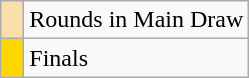<table class="wikitable">
<tr>
<td style="background: #FADFAD"> </td>
<td>Rounds in Main Draw</td>
</tr>
<tr>
<td style="background: #FFD700"> </td>
<td>Finals</td>
</tr>
</table>
